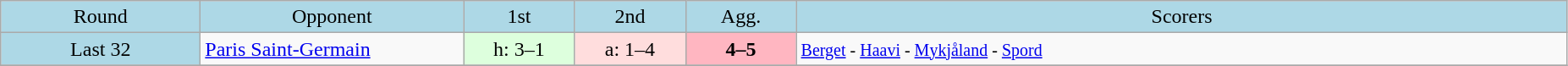<table class="wikitable" style="text-align:center">
<tr bgcolor=lightblue>
<td width=150px>Round</td>
<td width=200px>Opponent</td>
<td width=80px>1st</td>
<td width=80px>2nd</td>
<td width=80px>Agg.</td>
<td width=600px>Scorers</td>
</tr>
<tr>
<td bgcolor=lightblue>Last 32</td>
<td align=left> <a href='#'>Paris Saint-Germain</a></td>
<td bgcolor="#ddffdd">h: 3–1</td>
<td bgcolor="#ffdddd">a: 1–4</td>
<td bgcolor=lightpink><strong>4–5</strong></td>
<td align=left><small><a href='#'>Berget</a> - <a href='#'>Haavi</a> - <a href='#'>Mykjåland</a> - <a href='#'>Spord</a></small></td>
</tr>
<tr>
</tr>
</table>
